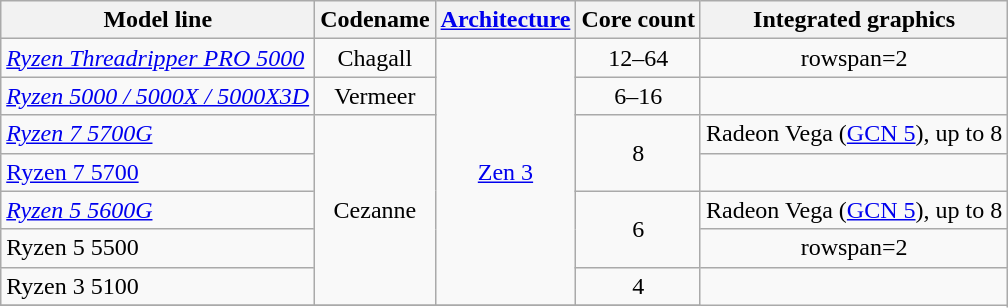<table class="wikitable" style="text-align: center;">
<tr>
<th>Model line</th>
<th>Codename</th>
<th><a href='#'>Architecture</a></th>
<th>Core count</th>
<th>Integrated graphics</th>
</tr>
<tr>
<td style="text-align: left;"><a href='#'><em>Ryzen Threadripper PRO 5000</em></a></td>
<td>Chagall</td>
<td rowspan=7><a href='#'>Zen 3</a></td>
<td>12–64</td>
<td>rowspan=2 </td>
</tr>
<tr>
<td style="text-align: left;"><a href='#'><em>Ryzen 5000 / 5000X / 5000X3D</em></a></td>
<td>Vermeer</td>
<td>6–16</td>
</tr>
<tr>
<td style="text-align: left;"><a href='#'><em>Ryzen 7 5700G</em></a></td>
<td rowspan=5>Cezanne</td>
<td rowspan=2>8</td>
<td>Radeon Vega (<a href='#'>GCN 5</a>), up to 8 </td>
</tr>
<tr>
<td style="text-align: left;"><a href='#'>Ryzen 7 5700</a></td>
<td></td>
</tr>
<tr>
<td style="text-align: left;"><a href='#'><em>Ryzen 5 5600G</em></a></td>
<td rowspan=2>6</td>
<td>Radeon Vega (<a href='#'>GCN 5</a>), up to 8 </td>
</tr>
<tr>
<td style="text-align: left;">Ryzen 5 5500</td>
<td>rowspan=2 </td>
</tr>
<tr>
<td style="text-align: left;">Ryzen 3 5100</td>
<td>4</td>
</tr>
<tr>
</tr>
</table>
